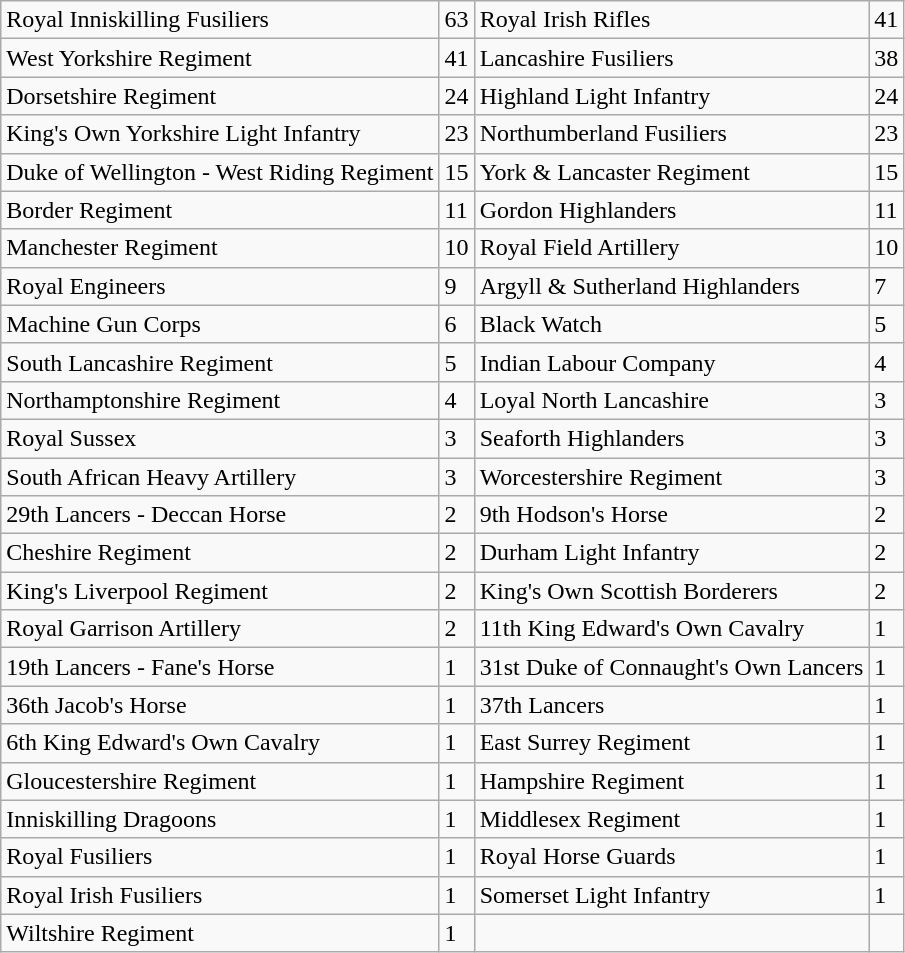<table class="wikitable">
<tr>
<td>Royal Inniskilling Fusiliers</td>
<td>63</td>
<td>Royal Irish Rifles</td>
<td>41</td>
</tr>
<tr>
<td>West Yorkshire Regiment</td>
<td>41</td>
<td>Lancashire Fusiliers</td>
<td>38</td>
</tr>
<tr>
<td>Dorsetshire Regiment</td>
<td>24</td>
<td>Highland Light Infantry</td>
<td>24</td>
</tr>
<tr>
<td>King's Own Yorkshire Light Infantry</td>
<td>23</td>
<td>Northumberland Fusiliers</td>
<td>23</td>
</tr>
<tr>
<td>Duke of Wellington - West Riding Regiment</td>
<td>15</td>
<td>York & Lancaster Regiment</td>
<td>15</td>
</tr>
<tr>
<td>Border Regiment</td>
<td>11</td>
<td>Gordon Highlanders</td>
<td>11</td>
</tr>
<tr>
<td>Manchester Regiment</td>
<td>10</td>
<td>Royal Field Artillery</td>
<td>10</td>
</tr>
<tr>
<td>Royal Engineers</td>
<td>9</td>
<td>Argyll & Sutherland Highlanders</td>
<td>7</td>
</tr>
<tr>
<td>Machine Gun Corps</td>
<td>6</td>
<td>Black Watch</td>
<td>5</td>
</tr>
<tr>
<td>South Lancashire Regiment</td>
<td>5</td>
<td>Indian Labour Company</td>
<td>4</td>
</tr>
<tr>
<td>Northamptonshire Regiment</td>
<td>4</td>
<td>Loyal North Lancashire</td>
<td>3</td>
</tr>
<tr>
<td>Royal Sussex</td>
<td>3</td>
<td>Seaforth Highlanders</td>
<td>3</td>
</tr>
<tr>
<td>South African Heavy Artillery</td>
<td>3</td>
<td>Worcestershire Regiment</td>
<td>3</td>
</tr>
<tr>
<td>29th Lancers - Deccan Horse</td>
<td>2</td>
<td>9th Hodson's Horse</td>
<td>2</td>
</tr>
<tr>
<td>Cheshire Regiment</td>
<td>2</td>
<td>Durham Light Infantry</td>
<td>2</td>
</tr>
<tr>
<td>King's Liverpool Regiment</td>
<td>2</td>
<td>King's Own Scottish Borderers</td>
<td>2</td>
</tr>
<tr>
<td>Royal Garrison Artillery</td>
<td>2</td>
<td>11th King Edward's Own Cavalry</td>
<td>1</td>
</tr>
<tr>
<td>19th Lancers - Fane's Horse</td>
<td>1</td>
<td>31st Duke of Connaught's Own Lancers</td>
<td>1</td>
</tr>
<tr>
<td>36th Jacob's Horse</td>
<td>1</td>
<td>37th Lancers</td>
<td>1</td>
</tr>
<tr>
<td>6th King Edward's Own Cavalry</td>
<td>1</td>
<td>East Surrey Regiment</td>
<td>1</td>
</tr>
<tr>
<td>Gloucestershire Regiment</td>
<td>1</td>
<td>Hampshire Regiment</td>
<td>1</td>
</tr>
<tr>
<td>Inniskilling Dragoons</td>
<td>1</td>
<td>Middlesex Regiment</td>
<td>1</td>
</tr>
<tr>
<td>Royal Fusiliers</td>
<td>1</td>
<td>Royal Horse Guards</td>
<td>1</td>
</tr>
<tr>
<td>Royal Irish Fusiliers</td>
<td>1</td>
<td>Somerset Light Infantry</td>
<td>1</td>
</tr>
<tr>
<td>Wiltshire Regiment</td>
<td>1</td>
<td></td>
</tr>
</table>
